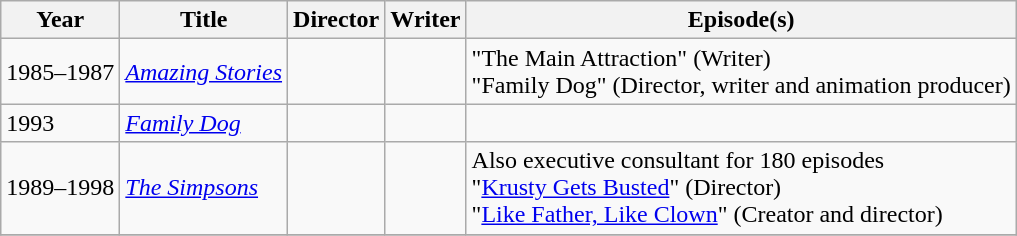<table class="wikitable">
<tr>
<th>Year</th>
<th>Title</th>
<th>Director</th>
<th>Writer</th>
<th>Episode(s)</th>
</tr>
<tr>
<td>1985–1987</td>
<td><em><a href='#'>Amazing Stories</a></em></td>
<td></td>
<td></td>
<td>"The Main Attraction" (Writer)<br>"Family Dog" (Director, writer and animation producer)</td>
</tr>
<tr>
<td>1993</td>
<td><em><a href='#'>Family Dog</a></em></td>
<td></td>
<td></td>
<td></td>
</tr>
<tr>
<td>1989–1998</td>
<td><em><a href='#'>The Simpsons</a></em></td>
<td></td>
<td></td>
<td>Also executive consultant for 180 episodes<br>"<a href='#'>Krusty Gets Busted</a>" (Director)<br>"<a href='#'>Like Father, Like Clown</a>" (Creator and director)</td>
</tr>
<tr>
</tr>
</table>
